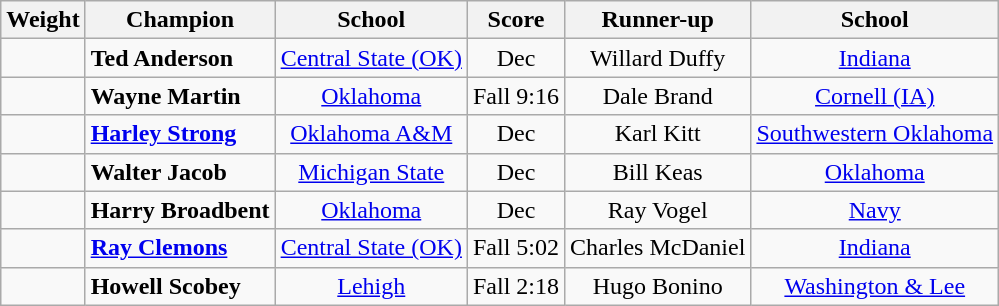<table class="wikitable sortable" style="text-align:center">
<tr>
<th>Weight</th>
<th>Champion</th>
<th>School</th>
<th>Score</th>
<th>Runner-up</th>
<th>School</th>
</tr>
<tr>
<td></td>
<td align="left"><strong>Ted Anderson</strong></td>
<td><a href='#'>Central State (OK)</a></td>
<td>Dec</td>
<td>Willard Duffy</td>
<td><a href='#'>Indiana</a></td>
</tr>
<tr>
<td></td>
<td align="left"><strong>Wayne Martin</strong></td>
<td><a href='#'>Oklahoma</a></td>
<td>Fall 9:16</td>
<td>Dale Brand</td>
<td><a href='#'>Cornell (IA)</a></td>
</tr>
<tr>
<td></td>
<td align="left"><strong><a href='#'>Harley Strong</a></strong></td>
<td><a href='#'>Oklahoma A&M</a></td>
<td>Dec</td>
<td>Karl Kitt</td>
<td><a href='#'>Southwestern Oklahoma</a></td>
</tr>
<tr>
<td></td>
<td align="left"><strong>Walter Jacob</strong></td>
<td><a href='#'>Michigan State</a></td>
<td>Dec</td>
<td>Bill Keas</td>
<td><a href='#'>Oklahoma</a></td>
</tr>
<tr>
<td></td>
<td align="left"><strong>Harry Broadbent</strong></td>
<td><a href='#'>Oklahoma</a></td>
<td>Dec</td>
<td>Ray Vogel</td>
<td><a href='#'>Navy</a></td>
</tr>
<tr>
<td></td>
<td align="left"><strong><a href='#'>Ray Clemons</a></strong></td>
<td><a href='#'>Central State (OK)</a></td>
<td>Fall 5:02</td>
<td>Charles McDaniel</td>
<td><a href='#'>Indiana</a></td>
</tr>
<tr>
<td></td>
<td align="left"><strong>Howell Scobey</strong></td>
<td><a href='#'>Lehigh</a></td>
<td>Fall 2:18</td>
<td>Hugo Bonino</td>
<td><a href='#'>Washington & Lee</a></td>
</tr>
</table>
